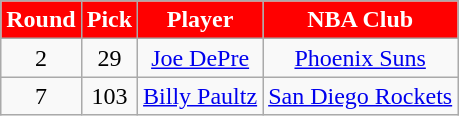<table class="wikitable">
<tr>
<th style="background:red; color:#FFFFFF;">Round</th>
<th style="background:red; color:#FFFFFF;">Pick</th>
<th style="background:red; color:#FFFFFF;">Player</th>
<th style="background:red; color:#FFFFFF;">NBA Club</th>
</tr>
<tr style="text-align:center;">
<td>2</td>
<td>29</td>
<td><a href='#'>Joe DePre</a></td>
<td><a href='#'>Phoenix Suns</a></td>
</tr>
<tr style="text-align:center;">
<td>7</td>
<td>103</td>
<td><a href='#'>Billy Paultz</a></td>
<td><a href='#'>San Diego Rockets</a></td>
</tr>
</table>
